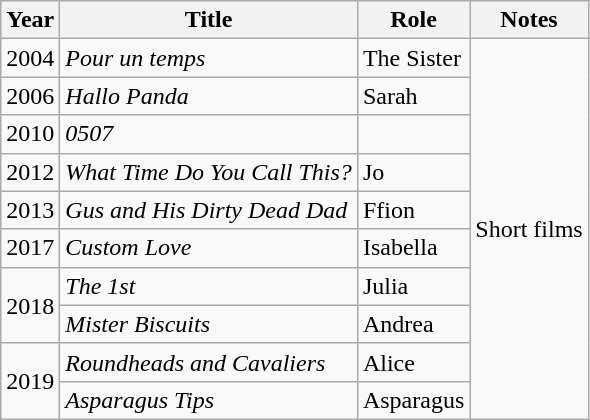<table class="wikitable sortable">
<tr>
<th>Year</th>
<th>Title</th>
<th>Role</th>
<th class="unsortable">Notes</th>
</tr>
<tr>
<td>2004</td>
<td><em>Pour un temps</em></td>
<td>The Sister</td>
<td rowspan="10">Short films</td>
</tr>
<tr>
<td>2006</td>
<td><em>Hallo Panda</em></td>
<td>Sarah</td>
</tr>
<tr>
<td>2010</td>
<td><em>0507</em></td>
<td></td>
</tr>
<tr>
<td>2012</td>
<td><em>What Time Do You Call This?</em></td>
<td>Jo</td>
</tr>
<tr>
<td>2013</td>
<td><em>Gus and His Dirty Dead Dad</em></td>
<td>Ffion</td>
</tr>
<tr>
<td>2017</td>
<td><em>Custom Love</em></td>
<td>Isabella</td>
</tr>
<tr>
<td rowspan="2">2018</td>
<td><em>The 1st</em></td>
<td>Julia</td>
</tr>
<tr>
<td><em>Mister Biscuits</em></td>
<td>Andrea</td>
</tr>
<tr>
<td rowspan="2">2019</td>
<td><em>Roundheads and Cavaliers</em></td>
<td>Alice</td>
</tr>
<tr>
<td><em>Asparagus Tips</em></td>
<td>Asparagus</td>
</tr>
</table>
